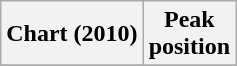<table class="wikitable">
<tr>
<th align="center">Chart (2010)</th>
<th align="center">Peak<br>position</th>
</tr>
<tr>
</tr>
</table>
